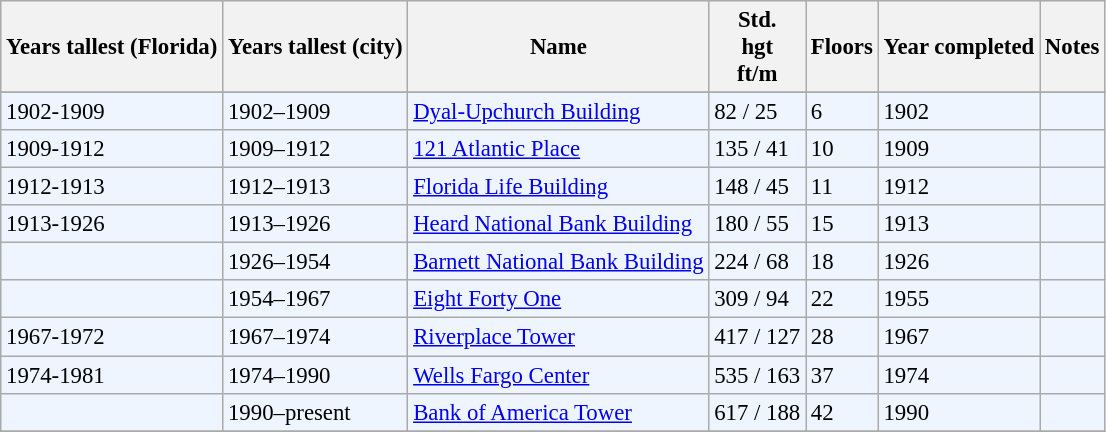<table class="wikitable sortable" style="font-size:95%; background:#eef5ff;">
<tr bgcolor="ddeeee">
<th>Years tallest (Florida)</th>
<th>Years tallest (city)</th>
<th>Name</th>
<th>Std.<br>hgt<br>ft/m</th>
<th>Floors<br></th>
<th>Year completed</th>
<th class="unsortable">Notes</th>
</tr>
<tr bgcolor=e9e9e9>
</tr>
<tr>
<td>1902-1909</td>
<td>1902–1909</td>
<td><a href='#'>Dyal-Upchurch Building</a></td>
<td>82 / 25</td>
<td>6</td>
<td>1902</td>
<td></td>
</tr>
<tr>
<td>1909-1912</td>
<td>1909–1912</td>
<td><a href='#'>121 Atlantic Place</a></td>
<td>135 / 41</td>
<td>10</td>
<td>1909</td>
<td></td>
</tr>
<tr>
<td>1912-1913</td>
<td>1912–1913</td>
<td><a href='#'>Florida Life Building</a></td>
<td>148 / 45</td>
<td>11</td>
<td>1912</td>
<td></td>
</tr>
<tr>
<td>1913-1926</td>
<td>1913–1926</td>
<td><a href='#'>Heard National Bank Building</a></td>
<td>180 / 55</td>
<td>15</td>
<td>1913</td>
<td></td>
</tr>
<tr>
<td></td>
<td>1926–1954</td>
<td><a href='#'>Barnett National Bank Building</a></td>
<td>224 / 68</td>
<td>18</td>
<td>1926</td>
<td></td>
</tr>
<tr>
<td></td>
<td>1954–1967</td>
<td><a href='#'>Eight Forty One</a></td>
<td>309 / 94</td>
<td>22</td>
<td>1955</td>
<td></td>
</tr>
<tr>
<td>1967-1972</td>
<td>1967–1974</td>
<td><a href='#'>Riverplace Tower</a></td>
<td>417 / 127</td>
<td>28</td>
<td>1967</td>
<td></td>
</tr>
<tr>
<td>1974-1981</td>
<td>1974–1990</td>
<td><a href='#'>Wells Fargo Center</a></td>
<td>535 / 163</td>
<td>37</td>
<td>1974</td>
<td></td>
</tr>
<tr>
<td></td>
<td>1990–present</td>
<td><a href='#'>Bank of America Tower</a></td>
<td>617 / 188</td>
<td>42</td>
<td>1990</td>
<td></td>
</tr>
<tr>
</tr>
</table>
